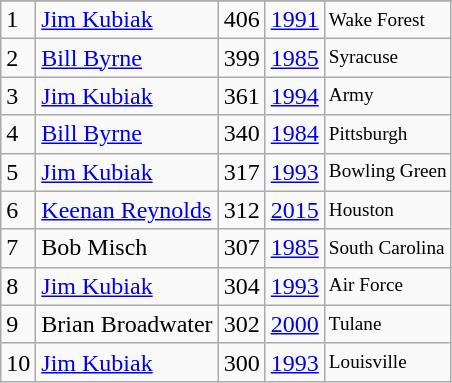<table class="wikitable">
<tr>
</tr>
<tr>
<td>1</td>
<td><a href='#'>Jim Kubiak</a></td>
<td>406</td>
<td><a href='#'>1991</a></td>
<td style="font-size:80%;">Wake Forest</td>
</tr>
<tr>
<td>2</td>
<td><a href='#'>Bill Byrne</a></td>
<td>399</td>
<td><a href='#'>1985</a></td>
<td style="font-size:80%;">Syracuse</td>
</tr>
<tr>
<td>3</td>
<td><a href='#'>Jim Kubiak</a></td>
<td>361</td>
<td><a href='#'>1994</a></td>
<td style="font-size:80%;">Army</td>
</tr>
<tr>
<td>4</td>
<td><a href='#'>Bill Byrne</a></td>
<td>340</td>
<td><a href='#'>1984</a></td>
<td style="font-size:80%;">Pittsburgh</td>
</tr>
<tr>
<td>5</td>
<td><a href='#'>Jim Kubiak</a></td>
<td>317</td>
<td><a href='#'>1993</a></td>
<td style="font-size:80%;">Bowling Green</td>
</tr>
<tr>
<td>6</td>
<td><a href='#'>Keenan Reynolds</a></td>
<td>312</td>
<td><a href='#'>2015</a></td>
<td style="font-size:80%;">Houston</td>
</tr>
<tr>
<td>7</td>
<td>Bob Misch</td>
<td>307</td>
<td><a href='#'>1985</a></td>
<td style="font-size:80%;">South Carolina</td>
</tr>
<tr>
<td>8</td>
<td><a href='#'>Jim Kubiak</a></td>
<td>304</td>
<td><a href='#'>1993</a></td>
<td style="font-size:80%;">Air Force</td>
</tr>
<tr>
<td>9</td>
<td>Brian Broadwater</td>
<td>302</td>
<td><a href='#'>2000</a></td>
<td style="font-size:80%;">Tulane</td>
</tr>
<tr>
<td>10</td>
<td><a href='#'>Jim Kubiak</a></td>
<td>300</td>
<td><a href='#'>1993</a></td>
<td style="font-size:80%;">Louisville</td>
</tr>
</table>
